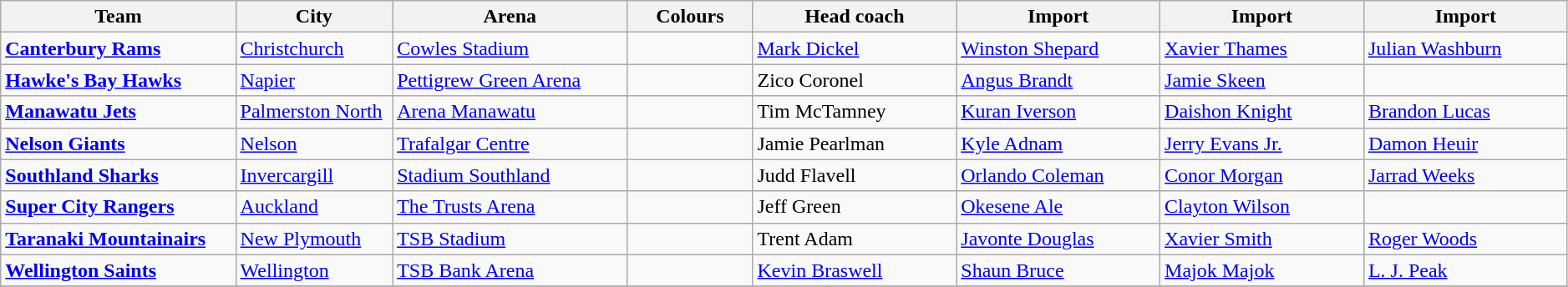<table class="wikitable" style="width:99%; text-align:left">
<tr>
<th style="width:15%">Team</th>
<th style="width:10%">City</th>
<th style="width:15%">Arena</th>
<th style="width:8%">Colours</th>
<th style="width:13%">Head coach</th>
<th style="width:13%">Import</th>
<th style="width:13%">Import</th>
<th style="width:13%">Import</th>
</tr>
<tr>
<td><strong><a href='#'>Canterbury Rams</a></strong></td>
<td><a href='#'>Christchurch</a></td>
<td><a href='#'>Cowles Stadium</a></td>
<td> </td>
<td> <a href='#'>Mark Dickel</a></td>
<td> <a href='#'>Winston Shepard</a></td>
<td> <a href='#'>Xavier Thames</a></td>
<td> <a href='#'>Julian Washburn</a></td>
</tr>
<tr>
<td><strong><a href='#'>Hawke's Bay Hawks</a></strong></td>
<td><a href='#'>Napier</a></td>
<td><a href='#'>Pettigrew Green Arena</a></td>
<td>  </td>
<td> Zico Coronel</td>
<td> <a href='#'>Angus Brandt</a></td>
<td> <a href='#'>Jamie Skeen</a></td>
<td></td>
</tr>
<tr>
<td><strong><a href='#'>Manawatu Jets</a></strong></td>
<td><a href='#'>Palmerston North</a></td>
<td><a href='#'>Arena Manawatu</a></td>
<td>  </td>
<td> Tim McTamney</td>
<td> <a href='#'>Kuran Iverson</a></td>
<td> <a href='#'>Daishon Knight</a></td>
<td> <a href='#'>Brandon Lucas</a></td>
</tr>
<tr>
<td><strong><a href='#'>Nelson Giants</a></strong></td>
<td><a href='#'>Nelson</a></td>
<td><a href='#'>Trafalgar Centre</a></td>
<td> </td>
<td> Jamie Pearlman</td>
<td> <a href='#'>Kyle Adnam</a></td>
<td> <a href='#'>Jerry Evans Jr.</a></td>
<td> <a href='#'>Damon Heuir</a></td>
</tr>
<tr>
<td><strong><a href='#'>Southland Sharks</a></strong></td>
<td><a href='#'>Invercargill</a></td>
<td><a href='#'>Stadium Southland</a></td>
<td>  </td>
<td> Judd Flavell</td>
<td> <a href='#'>Orlando Coleman</a></td>
<td> <a href='#'>Conor Morgan</a></td>
<td> <a href='#'>Jarrad Weeks</a></td>
</tr>
<tr>
<td><strong><a href='#'>Super City Rangers</a></strong></td>
<td><a href='#'>Auckland</a></td>
<td><a href='#'>The Trusts Arena</a></td>
<td>  </td>
<td> Jeff Green</td>
<td> <a href='#'>Okesene Ale</a></td>
<td> <a href='#'>Clayton Wilson</a></td>
<td></td>
</tr>
<tr>
<td><strong><a href='#'>Taranaki Mountainairs</a></strong></td>
<td><a href='#'>New Plymouth</a></td>
<td><a href='#'>TSB Stadium</a></td>
<td> </td>
<td> Trent Adam</td>
<td> <a href='#'>Javonte Douglas</a></td>
<td> <a href='#'>Xavier Smith</a></td>
<td> <a href='#'>Roger Woods</a></td>
</tr>
<tr>
<td><strong><a href='#'>Wellington Saints</a></strong></td>
<td><a href='#'>Wellington</a></td>
<td><a href='#'>TSB Bank Arena</a></td>
<td> </td>
<td> <a href='#'>Kevin Braswell</a></td>
<td> <a href='#'>Shaun Bruce</a></td>
<td> <a href='#'>Majok Majok</a></td>
<td> <a href='#'>L. J. Peak</a></td>
</tr>
<tr>
</tr>
</table>
